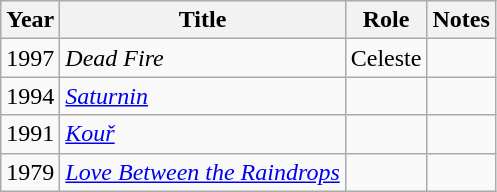<table class="wikitable sortable">
<tr>
<th>Year</th>
<th>Title</th>
<th>Role</th>
<th class="unsortable">Notes</th>
</tr>
<tr>
<td>1997</td>
<td><em>Dead Fire</em></td>
<td>Celeste</td>
<td></td>
</tr>
<tr>
<td>1994</td>
<td><em><a href='#'>Saturnin</a></em></td>
<td></td>
<td></td>
</tr>
<tr>
<td>1991</td>
<td><em><a href='#'>Kouř</a></em></td>
<td></td>
<td></td>
</tr>
<tr>
<td>1979</td>
<td><em><a href='#'>Love Between the Raindrops</a></em></td>
<td></td>
<td></td>
</tr>
</table>
